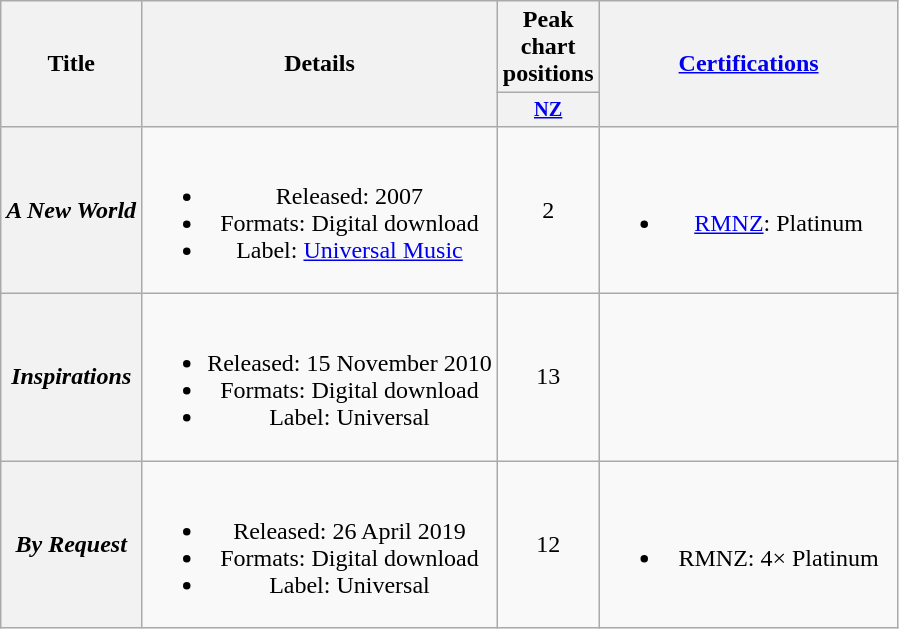<table class="wikitable plainrowheaders" style="text-align:center;">
<tr>
<th scope="col" rowspan="2">Title</th>
<th scope="col" rowspan="2">Details</th>
<th scope="col" colspan="1">Peak chart positions</th>
<th scope="col" rowspan="2" style="width:12em;"><a href='#'>Certifications</a></th>
</tr>
<tr>
<th scope="col" style="width:3em;font-size:85%;"><a href='#'>NZ</a><br></th>
</tr>
<tr>
<th scope="row"><em>A New World</em></th>
<td><br><ul><li>Released: 2007</li><li>Formats: Digital download</li><li>Label: <a href='#'>Universal Music</a></li></ul></td>
<td>2</td>
<td><br><ul><li><a href='#'>RMNZ</a>: Platinum</li></ul></td>
</tr>
<tr>
<th scope="row"><em>Inspirations</em></th>
<td><br><ul><li>Released: 15 November 2010</li><li>Formats: Digital download</li><li>Label: Universal</li></ul></td>
<td>13</td>
<td></td>
</tr>
<tr>
<th scope="row"><em>By Request</em></th>
<td><br><ul><li>Released: 26 April 2019</li><li>Formats: Digital download</li><li>Label: Universal</li></ul></td>
<td>12</td>
<td><br><ul><li>RMNZ: 4× Platinum</li></ul></td>
</tr>
</table>
